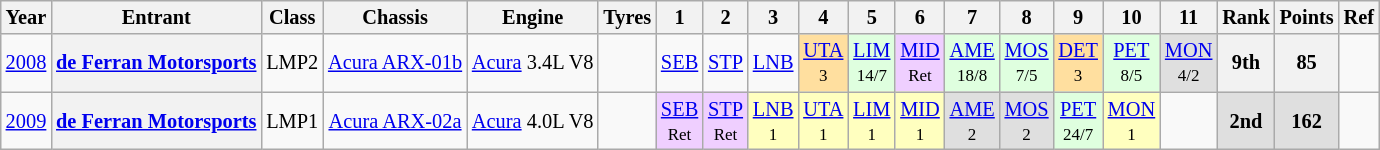<table class="wikitable" style="text-align:center; font-size:85%">
<tr>
<th>Year</th>
<th>Entrant</th>
<th>Class</th>
<th>Chassis</th>
<th>Engine</th>
<th>Tyres</th>
<th>1</th>
<th>2</th>
<th>3</th>
<th>4</th>
<th>5</th>
<th>6</th>
<th>7</th>
<th>8</th>
<th>9</th>
<th>10</th>
<th>11</th>
<th>Rank</th>
<th>Points</th>
<th>Ref</th>
</tr>
<tr>
<td><a href='#'>2008</a></td>
<th nowrap><a href='#'>de Ferran Motorsports</a></th>
<td>LMP2</td>
<td nowrap><a href='#'>Acura ARX-01b</a></td>
<td nowrap><a href='#'>Acura</a> 3.4L V8</td>
<td></td>
<td><a href='#'>SEB</a></td>
<td><a href='#'>STP</a></td>
<td><a href='#'>LNB</a></td>
<td style="background:#FFDF9F;"><a href='#'>UTA</a><br><small>3</small><br></td>
<td style="background:#DFFFDF;"><a href='#'>LIM</a><br><small>14/7</small><br></td>
<td style="background:#EFCFFF;"><a href='#'>MID</a><br><small>Ret</small><br></td>
<td style="background:#DFFFDF;"><a href='#'>AME</a><br><small>18/8</small><br></td>
<td style="background:#DFFFDF;"><a href='#'>MOS</a><br><small>7/5</small><br></td>
<td style="background:#FFDF9F;"><a href='#'>DET</a><br><small>3</small><br></td>
<td style="background:#DFFFDF;"><a href='#'>PET</a><br><small>8/5</small><br></td>
<td style="background:#DFDFDF;"><a href='#'>MON</a><br><small>4/2</small><br></td>
<th>9th</th>
<th>85</th>
<td></td>
</tr>
<tr>
<td><a href='#'>2009</a></td>
<th nowrap><a href='#'>de Ferran Motorsports</a></th>
<td>LMP1</td>
<td nowrap><a href='#'>Acura ARX-02a</a></td>
<td nowrap><a href='#'>Acura</a> 4.0L V8</td>
<td></td>
<td style="background:#EFCFFF;"><a href='#'>SEB</a><br><small>Ret</small><br></td>
<td style="background:#EFCFFF;"><a href='#'>STP</a><br><small>Ret</small><br></td>
<td style="background:#FFFFBF;"><a href='#'>LNB</a><br><small>1</small><br></td>
<td style="background:#FFFFBF;"><a href='#'>UTA</a><br><small>1</small><br></td>
<td style="background:#FFFFBF;"><a href='#'>LIM</a><br><small>1</small><br></td>
<td style="background:#FFFFBF;"><a href='#'>MID</a><br><small>1</small><br></td>
<td style="background:#DFDFDF;"><a href='#'>AME</a><br><small>2</small><br></td>
<td style="background:#DFDFDF;"><a href='#'>MOS</a><br><small>2</small><br></td>
<td style="background:#DFFFDF;"><a href='#'>PET</a><br><small>24/7</small><br></td>
<td style="background:#FFFFBF;"><a href='#'>MON</a><br><small>1</small><br></td>
<td></td>
<td style="background:#DFDFDF;"><strong>2nd</strong></td>
<td style="background:#DFDFDF;"><strong>162</strong></td>
<td></td>
</tr>
</table>
